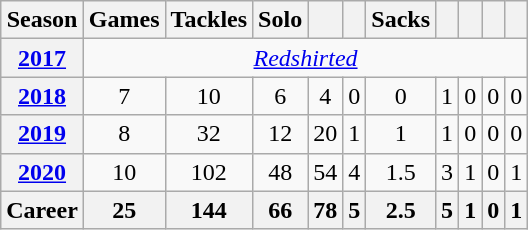<table class=wikitable style="text-align:center;">
<tr>
<th>Season</th>
<th>Games</th>
<th>Tackles</th>
<th>Solo</th>
<th></th>
<th></th>
<th>Sacks</th>
<th></th>
<th></th>
<th></th>
<th></th>
</tr>
<tr>
<th><a href='#'>2017</a></th>
<td colspan="10"><em><a href='#'>Redshirted</a></em></td>
</tr>
<tr>
<th><a href='#'>2018</a></th>
<td>7</td>
<td>10</td>
<td>6</td>
<td>4</td>
<td>0</td>
<td>0</td>
<td>1</td>
<td>0</td>
<td>0</td>
<td>0</td>
</tr>
<tr>
<th><a href='#'>2019</a></th>
<td>8</td>
<td>32</td>
<td>12</td>
<td>20</td>
<td>1</td>
<td>1</td>
<td>1</td>
<td>0</td>
<td>0</td>
<td>0</td>
</tr>
<tr>
<th><a href='#'>2020</a></th>
<td>10</td>
<td>102</td>
<td>48</td>
<td>54</td>
<td>4</td>
<td>1.5</td>
<td>3</td>
<td>1</td>
<td>0</td>
<td>1</td>
</tr>
<tr>
<th>Career</th>
<th>25</th>
<th>144</th>
<th>66</th>
<th>78</th>
<th>5</th>
<th>2.5</th>
<th>5</th>
<th>1</th>
<th>0</th>
<th>1</th>
</tr>
</table>
